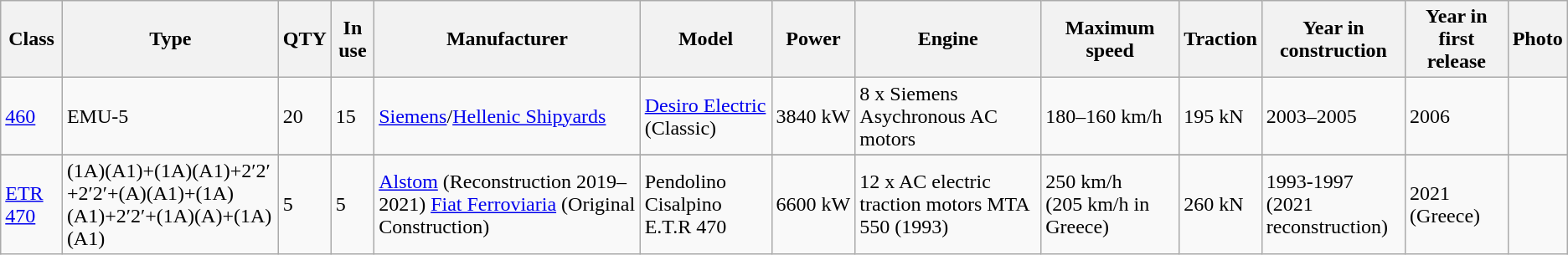<table class="wikitable">
<tr>
<th>Class</th>
<th>Type</th>
<th>QTY</th>
<th>In use</th>
<th>Manufacturer</th>
<th>Model</th>
<th>Power</th>
<th>Engine</th>
<th>Maximum speed</th>
<th>Traction</th>
<th>Year in construction</th>
<th>Year in first release</th>
<th>Photo</th>
</tr>
<tr>
<td><a href='#'>460</a></td>
<td>ΕMU-5</td>
<td>20</td>
<td>15</td>
<td><a href='#'>Siemens</a>/<a href='#'>Hellenic Shipyards</a></td>
<td><a href='#'>Desiro Electric</a> (Classic)</td>
<td>3840 kW</td>
<td>8 x Siemens Asychronous AC motors</td>
<td>180–160 km/h</td>
<td>195 kN</td>
<td>2003–2005</td>
<td>2006</td>
<td></td>
</tr>
<tr>
</tr>
<tr>
<td><a href='#'>ETR 470</a></td>
<td>(1A)(A1)+(1A)(A1)+2′2′+2′2′+(A)(A1)+(1A)(A1)+2′2′+(1A)(A)+(1A)(A1)</td>
<td>5</td>
<td>5</td>
<td><a href='#'>Alstom</a> (Reconstruction 2019–2021) <a href='#'>Fiat Ferroviaria</a> (Original Construction)</td>
<td>Pendolino Cisalpino E.T.R 470</td>
<td>6600 kW</td>
<td>12 x AC electric traction motors MTA 550 (1993)</td>
<td>250 km/h (205 km/h in Greece)</td>
<td>260 kN</td>
<td>1993-1997<br>(2021 reconstruction)</td>
<td>2021 (Greece)</td>
<td></td>
</tr>
</table>
